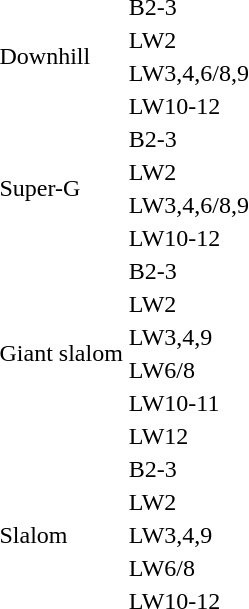<table>
<tr>
<td rowspan="4">Downhill <br></td>
<td>B2-3</td>
<td></td>
<td></td>
<td></td>
</tr>
<tr>
<td>LW2</td>
<td></td>
<td></td>
<td></td>
</tr>
<tr>
<td>LW3,4,6/8,9</td>
<td></td>
<td></td>
<td></td>
</tr>
<tr>
<td>LW10-12</td>
<td></td>
<td></td>
<td></td>
</tr>
<tr>
<td rowspan="4">Super-G <br> </td>
<td>B2-3</td>
<td></td>
<td></td>
<td></td>
</tr>
<tr>
<td>LW2</td>
<td></td>
<td></td>
<td></td>
</tr>
<tr>
<td>LW3,4,6/8,9</td>
<td></td>
<td></td>
<td></td>
</tr>
<tr>
<td>LW10-12</td>
<td></td>
<td></td>
<td></td>
</tr>
<tr>
<td rowspan="6">Giant slalom <br> </td>
<td>B2-3<br></td>
<td></td>
<td></td>
<td></td>
</tr>
<tr>
<td>LW2</td>
<td></td>
<td></td>
<td></td>
</tr>
<tr>
<td>LW3,4,9</td>
<td></td>
<td></td>
<td></td>
</tr>
<tr>
<td>LW6/8</td>
<td></td>
<td></td>
<td></td>
</tr>
<tr>
<td>LW10-11</td>
<td></td>
<td></td>
<td></td>
</tr>
<tr>
<td>LW12</td>
<td></td>
<td></td>
<td></td>
</tr>
<tr>
<td rowspan="5">Slalom <br> </td>
<td>B2-3</td>
<td></td>
<td></td>
<td></td>
</tr>
<tr>
<td>LW2</td>
<td></td>
<td></td>
<td></td>
</tr>
<tr>
<td>LW3,4,9</td>
<td></td>
<td></td>
<td></td>
</tr>
<tr>
<td>LW6/8</td>
<td></td>
<td></td>
<td></td>
</tr>
<tr>
<td>LW10-12</td>
<td></td>
<td></td>
<td></td>
</tr>
</table>
